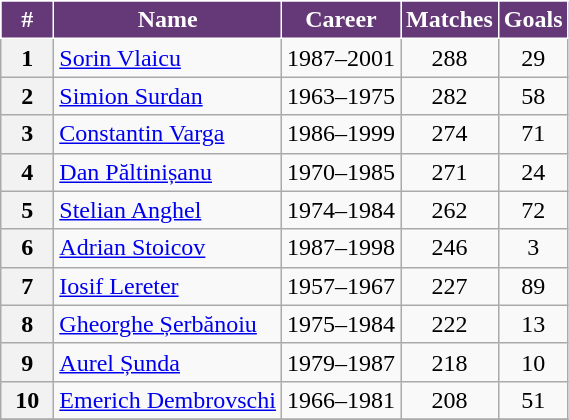<table class="wikitable" style="text-align:center">
<tr>
<th style="background:#653978;color:#ffffff;border:1px solid #ffffff;width:28px">#</th>
<th style="background:#653978;color:#ffffff;border:1px solid #ffffff;">Name</th>
<th style="background:#653978;color:#ffffff;border:1px solid #ffffff;">Career</th>
<th style="background:#653978;color:#ffffff;border:1px solid #ffffff;">Matches</th>
<th style="background:#653978;color:#ffffff;border:1px solid #ffffff;">Goals</th>
</tr>
<tr>
<th>1</th>
<td align="left"><a href='#'>Sorin Vlaicu</a></td>
<td>1987–2001</td>
<td>288</td>
<td>29</td>
</tr>
<tr>
<th>2</th>
<td align="left"><a href='#'>Simion Surdan</a></td>
<td>1963–1975</td>
<td>282</td>
<td>58</td>
</tr>
<tr>
<th>3</th>
<td align="left"><a href='#'>Constantin Varga</a></td>
<td>1986–1999</td>
<td>274</td>
<td>71</td>
</tr>
<tr>
<th>4</th>
<td align="left"><a href='#'>Dan Păltinișanu</a></td>
<td>1970–1985</td>
<td>271</td>
<td>24</td>
</tr>
<tr>
<th>5</th>
<td align="left"><a href='#'>Stelian Anghel</a></td>
<td>1974–1984</td>
<td>262</td>
<td>72</td>
</tr>
<tr>
<th>6</th>
<td align="left"><a href='#'>Adrian Stoicov</a></td>
<td>1987–1998</td>
<td>246</td>
<td>3</td>
</tr>
<tr>
<th>7</th>
<td align="left"><a href='#'>Iosif Lereter</a></td>
<td>1957–1967</td>
<td>227</td>
<td>89</td>
</tr>
<tr>
<th>8</th>
<td align="left"><a href='#'>Gheorghe Șerbănoiu</a></td>
<td>1975–1984</td>
<td>222</td>
<td>13</td>
</tr>
<tr>
<th>9</th>
<td align="left"><a href='#'>Aurel Șunda</a></td>
<td>1979–1987</td>
<td>218</td>
<td>10</td>
</tr>
<tr>
<th>10</th>
<td align="left"><a href='#'>Emerich Dembrovschi</a></td>
<td>1966–1981</td>
<td>208</td>
<td>51</td>
</tr>
<tr>
</tr>
</table>
